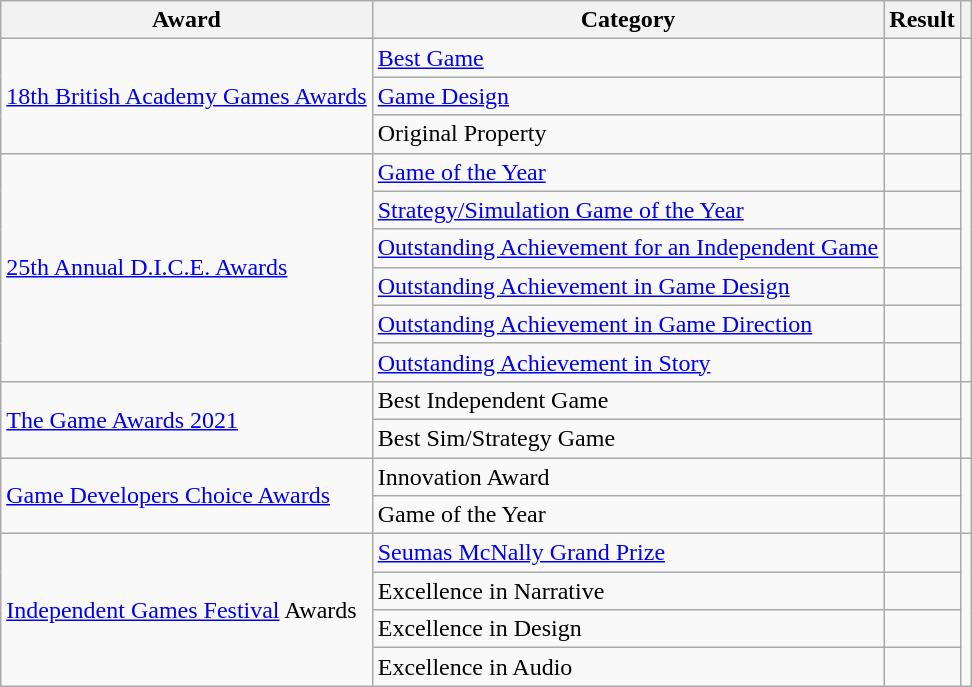<table class="wikitable sortable">
<tr>
<th>Award</th>
<th>Category</th>
<th>Result</th>
<th></th>
</tr>
<tr>
<td rowspan="3"><a href='#'>18th British Academy Games Awards</a></td>
<td><a href='#'>Best Game</a></td>
<td></td>
<td rowspan="3" style="text-align:center;"></td>
</tr>
<tr>
<td><a href='#'>Game Design</a></td>
<td></td>
</tr>
<tr>
<td>Original Property</td>
<td></td>
</tr>
<tr>
<td rowspan="6"><a href='#'>25th Annual D.I.C.E. Awards</a></td>
<td><a href='#'>Game of the Year</a></td>
<td></td>
<td rowspan="6" style="text-align:center;"></td>
</tr>
<tr>
<td><a href='#'>Strategy/Simulation Game of the Year</a></td>
<td></td>
</tr>
<tr>
<td><a href='#'>Outstanding Achievement for an Independent Game</a></td>
<td></td>
</tr>
<tr>
<td><a href='#'>Outstanding Achievement in Game Design</a></td>
<td></td>
</tr>
<tr>
<td><a href='#'>Outstanding Achievement in Game Direction</a></td>
<td></td>
</tr>
<tr>
<td><a href='#'>Outstanding Achievement in Story</a></td>
<td></td>
</tr>
<tr>
<td rowspan="2"><a href='#'>The Game Awards 2021</a></td>
<td>Best Independent Game</td>
<td></td>
<td rowspan="2" style="text-align:center;"></td>
</tr>
<tr>
<td>Best Sim/Strategy Game</td>
<td></td>
</tr>
<tr>
<td rowspan="2"><a href='#'>Game Developers Choice Awards</a></td>
<td>Innovation Award</td>
<td></td>
<td rowspan="2" style="text-align:center;"></td>
</tr>
<tr>
<td>Game of the Year</td>
<td></td>
</tr>
<tr>
<td rowspan="4"><a href='#'>Independent Games Festival</a> Awards</td>
<td><a href='#'>Seumas McNally Grand Prize</a></td>
<td></td>
<td rowspan="4" style="text-align:center;"></td>
</tr>
<tr>
<td>Excellence in Narrative</td>
<td></td>
</tr>
<tr>
<td>Excellence in Design</td>
<td></td>
</tr>
<tr>
<td>Excellence in Audio</td>
<td></td>
</tr>
</table>
